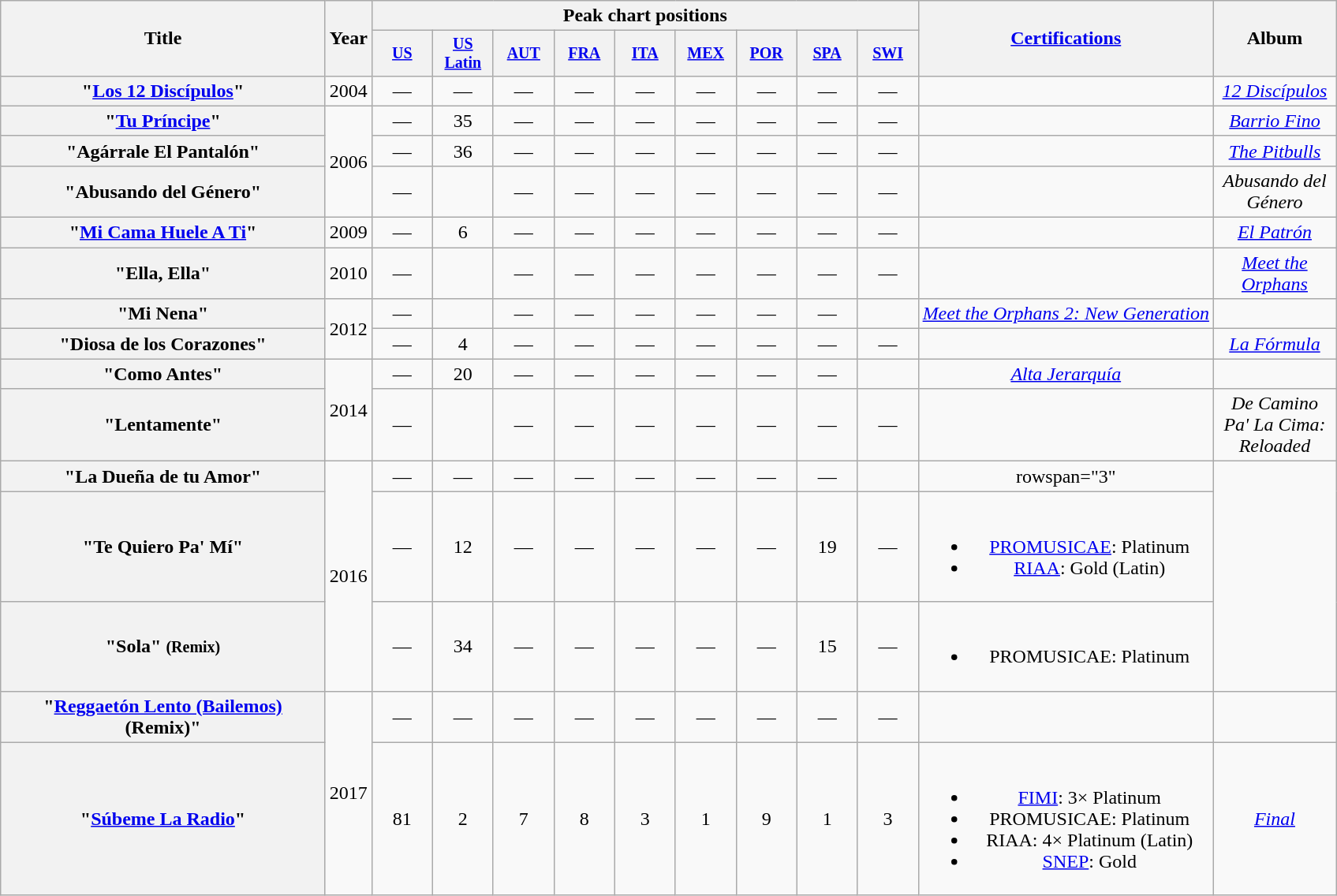<table class="wikitable plainrowheaders" style="text-align:center;">
<tr>
<th rowspan="2" width="267">Title</th>
<th scope="col" rowspan="2" style="width:1em;">Year</th>
<th colspan="9" scope="col" style="width:2em;">Peak chart positions</th>
<th scope="col" rowspan="2"><a href='#'>Certifications</a></th>
<th scope="col" rowspan="2" style="width:6em;">Album</th>
</tr>
<tr style="font-size:smaller;">
<th width="45"><a href='#'>US</a><br></th>
<th width="45"><a href='#'>US<br>Latin</a><br></th>
<th width="45"><a href='#'>AUT</a><br></th>
<th width="45"><a href='#'>FRA</a><br></th>
<th width="45"><a href='#'>ITA</a><br></th>
<th width="45"><a href='#'>MEX</a><br></th>
<th width="45"><a href='#'>POR</a><br></th>
<th width="45"><a href='#'>SPA</a><br></th>
<th width="45"><a href='#'>SWI</a><br></th>
</tr>
<tr>
<th scope="row">"<a href='#'>Los 12 Discípulos</a>"<br></th>
<td>2004</td>
<td>—</td>
<td>—</td>
<td>—</td>
<td>—</td>
<td>—</td>
<td>—</td>
<td>—</td>
<td>—</td>
<td>—</td>
<td></td>
<td><em><a href='#'>12 Discípulos</a></em></td>
</tr>
<tr>
<th scope="row">"<a href='#'>Tu Príncipe</a>"<br></th>
<td rowspan="3">2006</td>
<td>—</td>
<td>35</td>
<td>—</td>
<td>—</td>
<td>—</td>
<td>—</td>
<td>—</td>
<td>—</td>
<td>—</td>
<td></td>
<td><em><a href='#'>Barrio Fino</a></em></td>
</tr>
<tr>
<th scope="row">"Agárrale El Pantalón"<br></th>
<td>—</td>
<td>36</td>
<td>—</td>
<td>—</td>
<td>—</td>
<td>—</td>
<td>—</td>
<td>—</td>
<td>—</td>
<td></td>
<td><em><a href='#'>The Pitbulls</a></em></td>
</tr>
<tr>
<th scope="row">"Abusando del Género"<br></th>
<td>—</td>
<td align="center"></td>
<td>—</td>
<td>—</td>
<td>—</td>
<td>—</td>
<td>—</td>
<td>—</td>
<td>—</td>
<td></td>
<td><em>Abusando del Género</em></td>
</tr>
<tr>
<th scope="row">"<a href='#'>Mi Cama Huele A Ti</a>"<br></th>
<td>2009</td>
<td>—</td>
<td>6</td>
<td>—</td>
<td>—</td>
<td>—</td>
<td>—</td>
<td>—</td>
<td>—</td>
<td>—</td>
<td></td>
<td><em><a href='#'>El Patrón</a></em></td>
</tr>
<tr>
<th scope="row">"Ella, Ella"<br></th>
<td>2010</td>
<td>—</td>
<td></td>
<td>—</td>
<td>—</td>
<td>—</td>
<td>—</td>
<td>—</td>
<td>—</td>
<td>—</td>
<td></td>
<td><em><a href='#'>Meet the Orphans</a></em></td>
</tr>
<tr>
<th scope="row">"Mi Nena"<br></th>
<td rowspan="2">2012</td>
<td>—</td>
<td align="center"></td>
<td>—</td>
<td>—</td>
<td>—</td>
<td>—</td>
<td>—</td>
<td>—</td>
<td></td>
<td><em><a href='#'>Meet the Orphans 2: New Generation</a></em></td>
</tr>
<tr>
<th scope="row">"Diosa de los Corazones"<br></th>
<td>—</td>
<td>4</td>
<td>—</td>
<td>—</td>
<td>—</td>
<td>—</td>
<td>—</td>
<td>—</td>
<td>—</td>
<td></td>
<td><em><a href='#'>La Fórmula</a></em></td>
</tr>
<tr>
<th scope="row">"Como Antes"<br></th>
<td rowspan="2">2014</td>
<td>—</td>
<td>20</td>
<td>—</td>
<td>—</td>
<td>—</td>
<td>—</td>
<td>—</td>
<td>—</td>
<td></td>
<td><em><a href='#'>Alta Jerarquía</a></em></td>
</tr>
<tr>
<th scope="row">"Lentamente"<br></th>
<td>—</td>
<td></td>
<td>—</td>
<td>—</td>
<td>—</td>
<td>—</td>
<td>—</td>
<td>—</td>
<td>—</td>
<td></td>
<td><em>De Camino Pa' La Cima: Reloaded</em></td>
</tr>
<tr>
<th scope="row">"La Dueña de tu Amor"<br></th>
<td rowspan="3">2016</td>
<td>—</td>
<td>—</td>
<td>—</td>
<td>—</td>
<td>—</td>
<td>—</td>
<td>—</td>
<td>—</td>
<td></td>
<td>rowspan="3" </td>
</tr>
<tr>
<th scope="row">"Te Quiero Pa' Mí"<br></th>
<td>—</td>
<td>12</td>
<td>—</td>
<td>—</td>
<td>—</td>
<td>—</td>
<td>—</td>
<td>19</td>
<td>—</td>
<td><br><ul><li><a href='#'>PROMUSICAE</a>: Platinum</li><li><a href='#'>RIAA</a>: Gold (Latin)</li></ul></td>
</tr>
<tr>
<th scope="row">"Sola" <small>(Remix)</small><br></th>
<td>—</td>
<td>34</td>
<td>—</td>
<td>—</td>
<td>—</td>
<td>—</td>
<td>—</td>
<td>15</td>
<td>—</td>
<td><br><ul><li>PROMUSICAE: Platinum</li></ul></td>
</tr>
<tr>
<th scope="row">"<a href='#'>Reggaetón Lento (Bailemos)</a> (Remix)"<br></th>
<td rowspan="3">2017</td>
<td>—</td>
<td>—</td>
<td>—</td>
<td>—</td>
<td>—</td>
<td>—</td>
<td>—</td>
<td>—</td>
<td>—</td>
<td></td>
<td></td>
</tr>
<tr>
<th scope="row">"<a href='#'>Súbeme La Radio</a>"<br></th>
<td>81</td>
<td>2</td>
<td>7</td>
<td>8</td>
<td>3</td>
<td>1</td>
<td>9</td>
<td>1</td>
<td>3</td>
<td><br><ul><li><a href='#'>FIMI</a>: 3× Platinum</li><li>PROMUSICAE: Platinum</li><li>RIAA: 4× Platinum (Latin)</li><li><a href='#'>SNEP</a>: Gold</li></ul></td>
<td align="center"><em><a href='#'>Final</a></em></td>
</tr>
</table>
